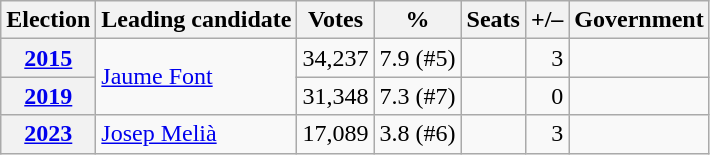<table class=wikitable style="text-align: right;">
<tr>
<th>Election</th>
<th>Leading candidate</th>
<th>Votes</th>
<th>%</th>
<th>Seats</th>
<th>+/–</th>
<th>Government</th>
</tr>
<tr>
<th><a href='#'>2015</a></th>
<td rowspan="2" style="text-align:left;"><a href='#'>Jaume Font</a></td>
<td>34,237</td>
<td>7.9 (#5)</td>
<td></td>
<td> 3</td>
<td></td>
</tr>
<tr>
<th><a href='#'>2019</a></th>
<td>31,348</td>
<td>7.3 (#7)</td>
<td></td>
<td> 0</td>
<td></td>
</tr>
<tr>
<th><a href='#'>2023</a></th>
<td style="text-align:left;"><a href='#'>Josep Melià</a></td>
<td>17,089</td>
<td>3.8 (#6)</td>
<td></td>
<td> 3</td>
<td></td>
</tr>
</table>
